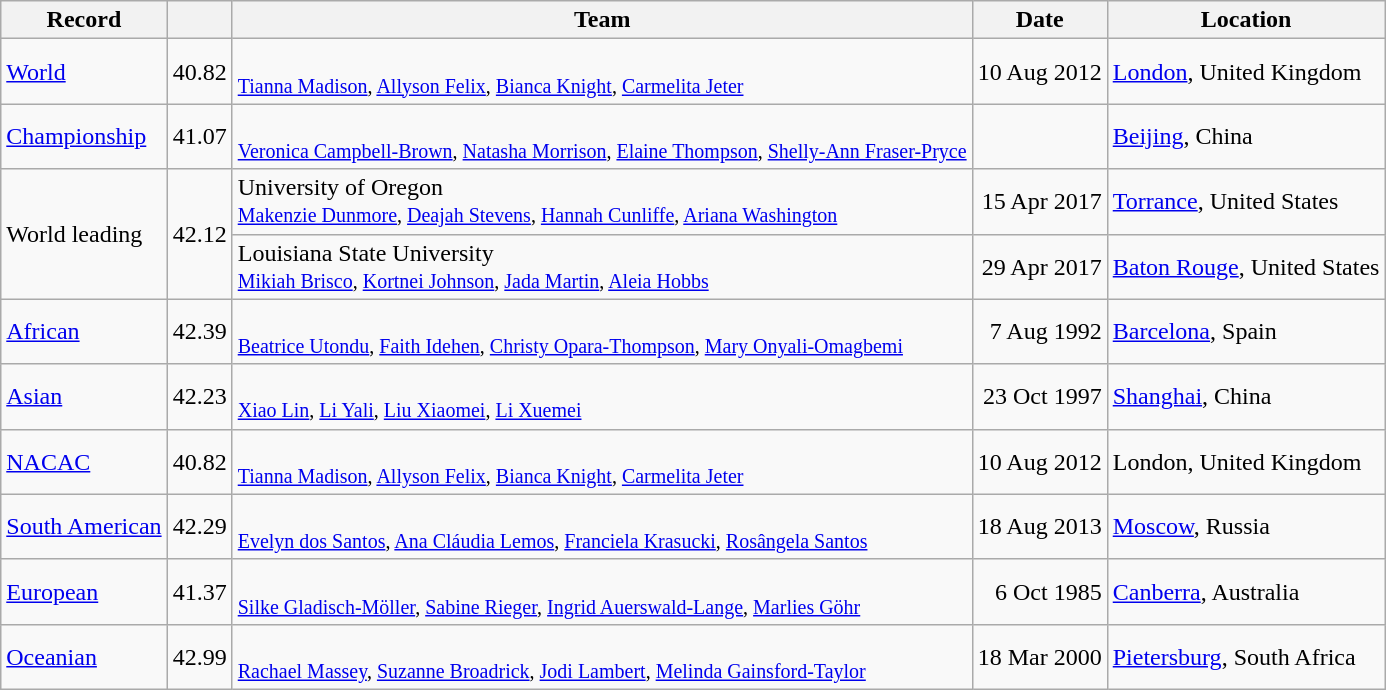<table class="wikitable">
<tr>
<th>Record</th>
<th></th>
<th>Team</th>
<th>Date</th>
<th>Location</th>
</tr>
<tr>
<td><a href='#'>World</a></td>
<td>40.82</td>
<td><br><small><a href='#'>Tianna Madison</a>, <a href='#'>Allyson Felix</a>, <a href='#'>Bianca Knight</a>, <a href='#'>Carmelita Jeter</a></small></td>
<td align=right>10 Aug 2012</td>
<td><a href='#'>London</a>, United Kingdom</td>
</tr>
<tr>
<td><a href='#'>Championship</a></td>
<td>41.07</td>
<td><br><small><a href='#'>Veronica Campbell-Brown</a>, <a href='#'>Natasha Morrison</a>, <a href='#'>Elaine Thompson</a>, <a href='#'>Shelly-Ann Fraser-Pryce</a></small></td>
<td align=right></td>
<td><a href='#'>Beijing</a>, China</td>
</tr>
<tr>
<td rowspan=2>World leading</td>
<td rowspan=2>42.12</td>
<td> University of Oregon<br><small><a href='#'>Makenzie Dunmore</a>, <a href='#'>Deajah Stevens</a>, <a href='#'>Hannah Cunliffe</a>, <a href='#'>Ariana Washington</a></small></td>
<td align=right>15 Apr 2017</td>
<td><a href='#'>Torrance</a>, United States</td>
</tr>
<tr>
<td> Louisiana State University<br><small><a href='#'>Mikiah Brisco</a>, <a href='#'>Kortnei Johnson</a>, <a href='#'>Jada Martin</a>, <a href='#'>Aleia Hobbs</a></small></td>
<td align=right>29 Apr 2017</td>
<td><a href='#'>Baton Rouge</a>, United States</td>
</tr>
<tr>
<td><a href='#'>African</a></td>
<td>42.39</td>
<td><br><small><a href='#'>Beatrice Utondu</a>, <a href='#'>Faith Idehen</a>, <a href='#'>Christy Opara-Thompson</a>, <a href='#'>Mary Onyali-Omagbemi</a></small></td>
<td align=right>7 Aug 1992</td>
<td><a href='#'>Barcelona</a>, Spain</td>
</tr>
<tr>
<td><a href='#'>Asian</a></td>
<td>42.23</td>
<td><br><small><a href='#'>Xiao Lin</a>, <a href='#'>Li Yali</a>, <a href='#'>Liu Xiaomei</a>, <a href='#'>Li Xuemei</a></small></td>
<td align=right>23 Oct 1997</td>
<td><a href='#'>Shanghai</a>, China</td>
</tr>
<tr>
<td><a href='#'>NACAC</a></td>
<td>40.82</td>
<td><br><small><a href='#'>Tianna Madison</a>, <a href='#'>Allyson Felix</a>, <a href='#'>Bianca Knight</a>, <a href='#'>Carmelita Jeter</a></small></td>
<td align=right>10 Aug 2012</td>
<td>London, United Kingdom</td>
</tr>
<tr>
<td><a href='#'>South American</a></td>
<td>42.29</td>
<td><br><small><a href='#'>Evelyn dos Santos</a>, <a href='#'>Ana Cláudia Lemos</a>, <a href='#'>Franciela Krasucki</a>, <a href='#'>Rosângela Santos</a></small></td>
<td align=right>18 Aug 2013</td>
<td><a href='#'>Moscow</a>, Russia</td>
</tr>
<tr>
<td><a href='#'>European</a></td>
<td>41.37</td>
<td><br><small><a href='#'>Silke Gladisch-Möller</a>, <a href='#'>Sabine Rieger</a>, <a href='#'>Ingrid Auerswald-Lange</a>, <a href='#'>Marlies Göhr</a></small></td>
<td align=right>6 Oct 1985</td>
<td><a href='#'>Canberra</a>, Australia</td>
</tr>
<tr>
<td><a href='#'>Oceanian</a></td>
<td>42.99</td>
<td><br><small><a href='#'>Rachael Massey</a>, <a href='#'>Suzanne Broadrick</a>, <a href='#'>Jodi Lambert</a>, <a href='#'>Melinda Gainsford-Taylor</a></small></td>
<td align=right>18 Mar 2000</td>
<td><a href='#'>Pietersburg</a>, South Africa</td>
</tr>
</table>
